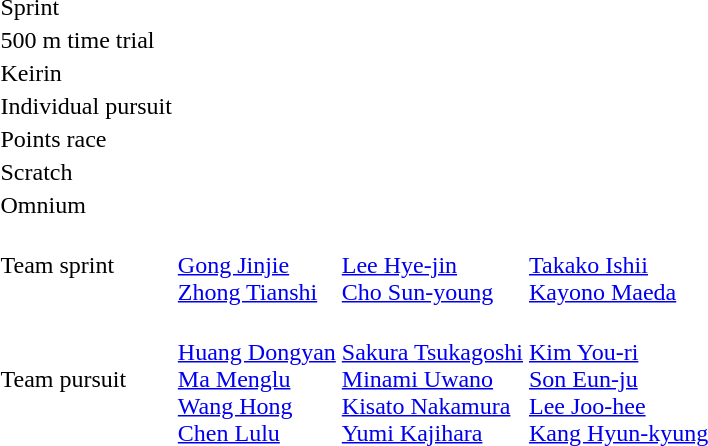<table>
<tr>
<td>Sprint</td>
<td></td>
<td></td>
<td></td>
</tr>
<tr>
<td>500 m time trial</td>
<td></td>
<td></td>
<td></td>
</tr>
<tr>
<td>Keirin</td>
<td></td>
<td></td>
<td></td>
</tr>
<tr>
<td>Individual pursuit</td>
<td></td>
<td></td>
<td></td>
</tr>
<tr>
<td>Points race</td>
<td></td>
<td></td>
<td></td>
</tr>
<tr>
<td>Scratch</td>
<td></td>
<td></td>
<td></td>
</tr>
<tr>
<td>Omnium</td>
<td></td>
<td></td>
<td></td>
</tr>
<tr>
<td>Team sprint</td>
<td><br><a href='#'>Gong Jinjie</a><br><a href='#'>Zhong Tianshi</a></td>
<td><br><a href='#'>Lee Hye-jin</a><br><a href='#'>Cho Sun-young</a></td>
<td><br><a href='#'>Takako Ishii</a><br><a href='#'>Kayono Maeda</a></td>
</tr>
<tr>
<td>Team pursuit</td>
<td><br><a href='#'>Huang Dongyan</a><br><a href='#'>Ma Menglu</a><br><a href='#'>Wang Hong</a><br><a href='#'>Chen Lulu</a></td>
<td><br><a href='#'>Sakura Tsukagoshi</a><br><a href='#'>Minami Uwano</a><br><a href='#'>Kisato Nakamura</a><br><a href='#'>Yumi Kajihara</a></td>
<td><br><a href='#'>Kim You-ri</a><br><a href='#'>Son Eun-ju</a><br><a href='#'>Lee Joo-hee</a><br><a href='#'>Kang Hyun-kyung</a></td>
</tr>
</table>
